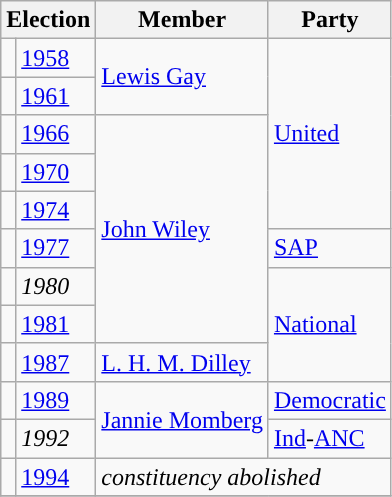<table class="wikitable">
<tr>
<th colspan="2">Election</th>
<th>Member</th>
<th>Party</th>
</tr>
<tr>
<td style="background-color: "></td>
<td><a href='#'>1958</a></td>
<td rowspan="2"><a href='#'>Lewis Gay</a></td>
<td rowspan="5"><a href='#'>United</a></td>
</tr>
<tr>
<td style="background-color: "></td>
<td><a href='#'>1961</a></td>
</tr>
<tr>
<td style="background-color: "></td>
<td><a href='#'>1966</a></td>
<td rowspan="6"><a href='#'>John Wiley</a></td>
</tr>
<tr>
<td style="background-color: "></td>
<td><a href='#'>1970</a></td>
</tr>
<tr>
<td style="background-color: "></td>
<td><a href='#'>1974</a></td>
</tr>
<tr>
<td style="background-color: "></td>
<td><a href='#'>1977</a></td>
<td><a href='#'>SAP</a></td>
</tr>
<tr>
<td style="background-color: "></td>
<td><em>1980</em></td>
<td rowspan="3"><a href='#'>National</a></td>
</tr>
<tr>
<td style="background-color: "></td>
<td><a href='#'>1981</a></td>
</tr>
<tr>
<td style="background-color: "></td>
<td><a href='#'>1987</a></td>
<td><a href='#'>L. H. M. Dilley</a></td>
</tr>
<tr>
<td style="background-color: "></td>
<td><a href='#'>1989</a></td>
<td rowspan="2"><a href='#'>Jannie Momberg</a></td>
<td><a href='#'>Democratic</a></td>
</tr>
<tr>
<td style="background-color: "></td>
<td><em>1992</em></td>
<td><a href='#'>Ind</a>-<a href='#'>ANC</a></td>
</tr>
<tr>
<td style="background-color: "></td>
<td><a href='#'>1994</a></td>
<td colspan="2"><em>constituency abolished</em></td>
</tr>
<tr>
</tr>
</table>
